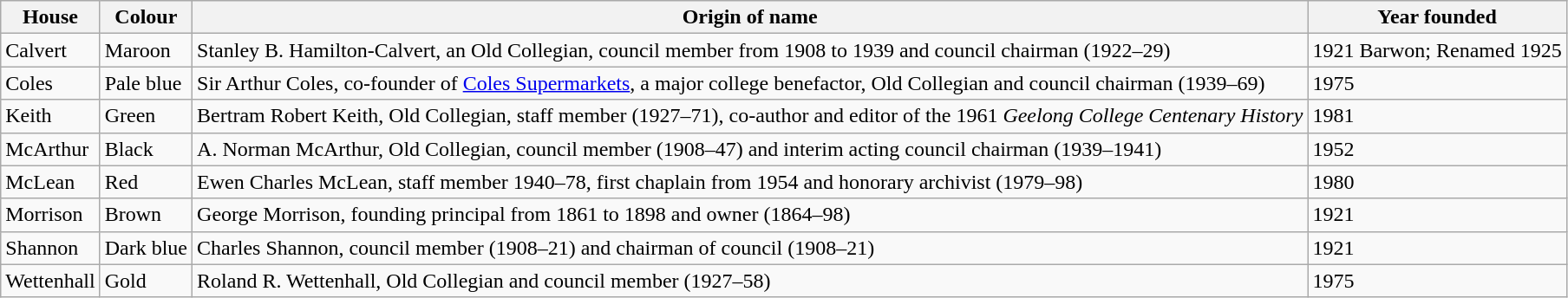<table class="wikitable">
<tr>
<th>House</th>
<th>Colour</th>
<th>Origin of name</th>
<th>Year founded</th>
</tr>
<tr>
<td>Calvert</td>
<td>Maroon</td>
<td>Stanley B. Hamilton-Calvert, an Old Collegian, council member from 1908 to 1939 and council chairman (1922–29)</td>
<td>1921 Barwon; Renamed 1925</td>
</tr>
<tr>
<td>Coles</td>
<td>Pale blue</td>
<td>Sir Arthur Coles, co-founder of <a href='#'>Coles Supermarkets</a>, a major college benefactor, Old Collegian and council chairman (1939–69)</td>
<td>1975</td>
</tr>
<tr>
<td>Keith</td>
<td>Green</td>
<td>Bertram Robert Keith, Old Collegian, staff member (1927–71), co-author and editor of the 1961 <em>Geelong College Centenary History</em></td>
<td>1981</td>
</tr>
<tr>
<td>McArthur</td>
<td>Black</td>
<td>A. Norman McArthur, Old Collegian, council member (1908–47) and interim acting council chairman (1939–1941)</td>
<td>1952</td>
</tr>
<tr>
<td>McLean</td>
<td>Red</td>
<td>Ewen Charles McLean, staff member 1940–78, first chaplain from 1954 and honorary archivist (1979–98)</td>
<td>1980</td>
</tr>
<tr>
<td>Morrison</td>
<td>Brown</td>
<td>George Morrison, founding principal from 1861 to 1898 and owner (1864–98)</td>
<td>1921</td>
</tr>
<tr>
<td>Shannon</td>
<td>Dark blue</td>
<td>Charles Shannon, council member (1908–21) and chairman of council (1908–21)</td>
<td>1921</td>
</tr>
<tr>
<td>Wettenhall</td>
<td>Gold</td>
<td>Roland R. Wettenhall, Old Collegian and council member (1927–58)</td>
<td>1975</td>
</tr>
</table>
